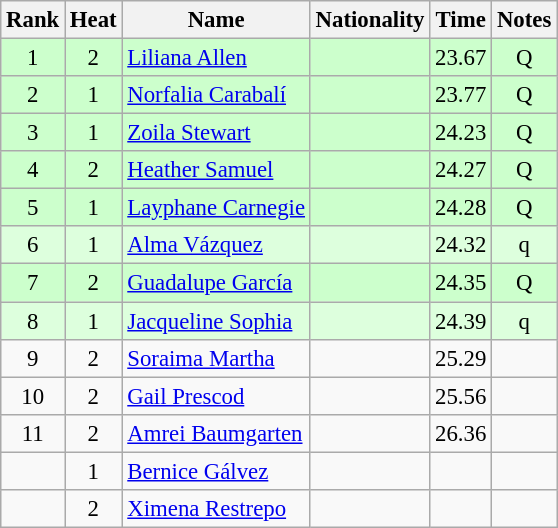<table class="wikitable sortable" style="text-align:center; font-size:95%">
<tr>
<th>Rank</th>
<th>Heat</th>
<th>Name</th>
<th>Nationality</th>
<th>Time</th>
<th>Notes</th>
</tr>
<tr bgcolor=ccffcc>
<td>1</td>
<td>2</td>
<td align=left><a href='#'>Liliana Allen</a></td>
<td align=left></td>
<td>23.67</td>
<td>Q</td>
</tr>
<tr bgcolor=ccffcc>
<td>2</td>
<td>1</td>
<td align=left><a href='#'>Norfalia Carabalí</a></td>
<td align=left></td>
<td>23.77</td>
<td>Q</td>
</tr>
<tr bgcolor=ccffcc>
<td>3</td>
<td>1</td>
<td align=left><a href='#'>Zoila Stewart</a></td>
<td align=left></td>
<td>24.23</td>
<td>Q</td>
</tr>
<tr bgcolor=ccffcc>
<td>4</td>
<td>2</td>
<td align=left><a href='#'>Heather Samuel</a></td>
<td align=left></td>
<td>24.27</td>
<td>Q</td>
</tr>
<tr bgcolor=ccffcc>
<td>5</td>
<td>1</td>
<td align=left><a href='#'>Layphane Carnegie</a></td>
<td align=left></td>
<td>24.28</td>
<td>Q</td>
</tr>
<tr bgcolor=ddffdd>
<td>6</td>
<td>1</td>
<td align=left><a href='#'>Alma Vázquez</a></td>
<td align=left></td>
<td>24.32</td>
<td>q</td>
</tr>
<tr bgcolor=ccffcc>
<td>7</td>
<td>2</td>
<td align=left><a href='#'>Guadalupe García</a></td>
<td align=left></td>
<td>24.35</td>
<td>Q</td>
</tr>
<tr bgcolor=ddffdd>
<td>8</td>
<td>1</td>
<td align=left><a href='#'>Jacqueline Sophia</a></td>
<td align=left></td>
<td>24.39</td>
<td>q</td>
</tr>
<tr>
<td>9</td>
<td>2</td>
<td align=left><a href='#'>Soraima Martha</a></td>
<td align=left></td>
<td>25.29</td>
<td></td>
</tr>
<tr>
<td>10</td>
<td>2</td>
<td align=left><a href='#'>Gail Prescod</a></td>
<td align=left></td>
<td>25.56</td>
<td></td>
</tr>
<tr>
<td>11</td>
<td>2</td>
<td align=left><a href='#'>Amrei Baumgarten</a></td>
<td align=left></td>
<td>26.36</td>
<td></td>
</tr>
<tr>
<td></td>
<td>1</td>
<td align=left><a href='#'>Bernice Gálvez</a></td>
<td align=left></td>
<td></td>
<td></td>
</tr>
<tr>
<td></td>
<td>2</td>
<td align=left><a href='#'>Ximena Restrepo</a></td>
<td align=left></td>
<td></td>
<td></td>
</tr>
</table>
